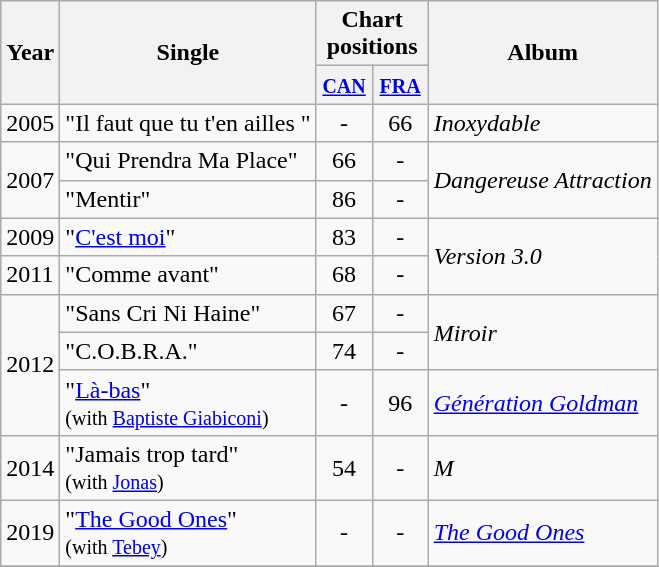<table class="wikitable">
<tr>
<th rowspan="2">Year</th>
<th rowspan="2">Single</th>
<th colspan="2">Chart positions</th>
<th rowspan="2">Album</th>
</tr>
<tr>
<th width="30"><small><a href='#'>CAN</a><br></small></th>
<th width="30"><small><a href='#'>FRA</a><br></small></th>
</tr>
<tr>
<td rowspan="1">2005</td>
<td align="left">"Il faut que tu t'en ailles "</td>
<td align="center">-</td>
<td align="center">66</td>
<td align="left" rowspan="1"><em>Inoxydable</em></td>
</tr>
<tr>
<td rowspan="2">2007</td>
<td align="left">"Qui Prendra Ma Place"</td>
<td align="center">66</td>
<td align="center">-</td>
<td align="left" rowspan="2"><em>Dangereuse Attraction</em></td>
</tr>
<tr>
<td align="left">"Mentir"</td>
<td align="center">86</td>
<td align="center">-</td>
</tr>
<tr>
<td rowspan="1">2009</td>
<td align="left">"<a href='#'>C'est moi</a>"</td>
<td align="center">83</td>
<td align="center">-</td>
<td rowspan="2"><em>Version 3.0</em></td>
</tr>
<tr>
<td rowspan="1">2011</td>
<td align="left">"Comme avant"</td>
<td align="center">68</td>
<td align="center">-</td>
</tr>
<tr>
<td rowspan="3">2012</td>
<td align="left">"Sans Cri Ni Haine"</td>
<td align="center">67</td>
<td align="center">-</td>
<td rowspan="2"><em>Miroir</em></td>
</tr>
<tr>
<td align="left">"C.O.B.R.A."</td>
<td align="center">74</td>
<td align="center">-</td>
</tr>
<tr>
<td align="left">"<a href='#'>Là-bas</a>"<br><small>(with <a href='#'>Baptiste Giabiconi</a>)</small></td>
<td align="center">-</td>
<td align="center">96</td>
<td rowspan="1"><em><a href='#'>Génération Goldman</a></em></td>
</tr>
<tr>
<td rowspan="1">2014</td>
<td align="left">"Jamais trop tard"<br><small>(with <a href='#'>Jonas</a>)</small></td>
<td align="center">54</td>
<td align="center">-</td>
<td rowspan="1"><em>M</em></td>
</tr>
<tr>
<td rowspan="1">2019</td>
<td align="left">"<a href='#'>The Good Ones</a>"<br><small>(with <a href='#'>Tebey</a>)</small></td>
<td align="center">-</td>
<td align="center">-</td>
<td rowspan="1"><em><a href='#'>The Good Ones</a></em></td>
</tr>
<tr>
</tr>
</table>
